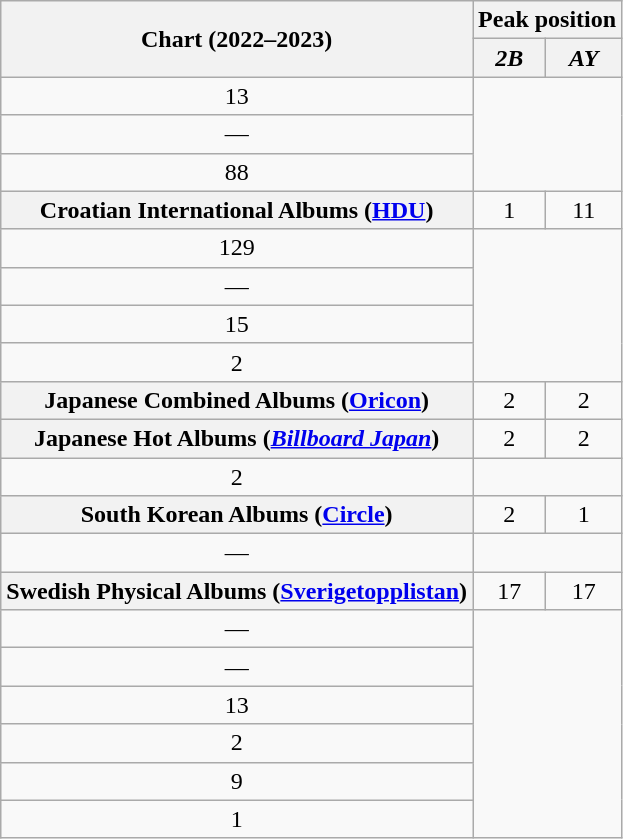<table class="wikitable sortable plainrowheaders" style="text-align:center">
<tr>
<th scope="col" rowspan="2">Chart (2022–2023)</th>
<th scope="col" colspan="2">Peak position</th>
</tr>
<tr>
<th><em>2B</em></th>
<th><em>AY</em></th>
</tr>
<tr>
<td>13</td>
</tr>
<tr>
<td>—</td>
</tr>
<tr>
<td>88</td>
</tr>
<tr>
<th scope="row">Croatian International Albums (<a href='#'>HDU</a>)</th>
<td>1</td>
<td>11</td>
</tr>
<tr>
<td>129</td>
</tr>
<tr>
<td>—</td>
</tr>
<tr>
<td>15</td>
</tr>
<tr>
<td>2</td>
</tr>
<tr>
<th scope="row">Japanese Combined Albums (<a href='#'>Oricon</a>)</th>
<td>2</td>
<td>2</td>
</tr>
<tr>
<th scope="row">Japanese Hot Albums (<em><a href='#'>Billboard Japan</a></em>)</th>
<td>2</td>
<td>2</td>
</tr>
<tr>
<td>2</td>
</tr>
<tr>
<th scope="row">South Korean Albums (<a href='#'>Circle</a>)</th>
<td>2</td>
<td>1</td>
</tr>
<tr>
<td>—</td>
</tr>
<tr>
<th scope="row">Swedish Physical Albums (<a href='#'>Sverigetopplistan</a>)</th>
<td>17</td>
<td>17</td>
</tr>
<tr>
<td>—</td>
</tr>
<tr>
<td>—</td>
</tr>
<tr>
<td>13</td>
</tr>
<tr>
<td>2</td>
</tr>
<tr>
<td>9</td>
</tr>
<tr>
<td>1</td>
</tr>
</table>
